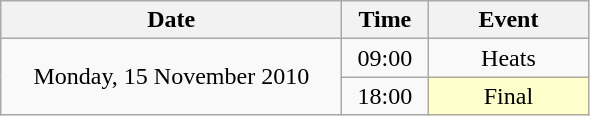<table class = "wikitable" style="text-align:center;">
<tr>
<th width=220>Date</th>
<th width=50>Time</th>
<th width=100>Event</th>
</tr>
<tr>
<td rowspan=2>Monday, 15 November 2010</td>
<td>09:00</td>
<td>Heats</td>
</tr>
<tr>
<td>18:00</td>
<td bgcolor=ffffcc>Final</td>
</tr>
</table>
